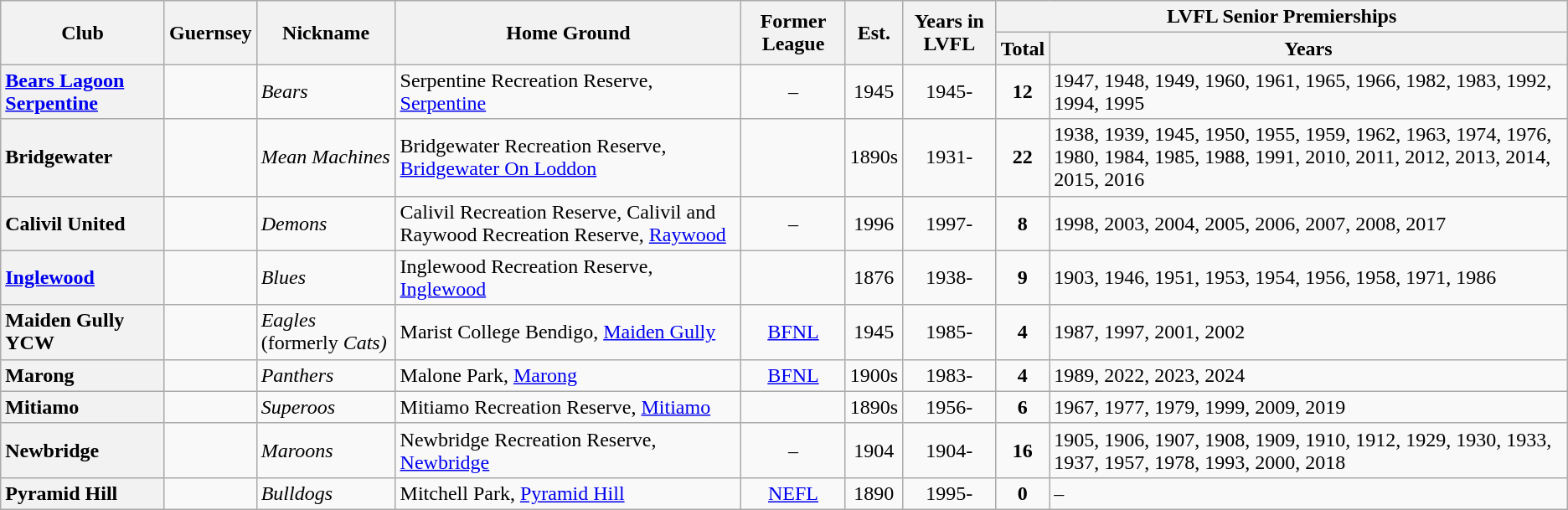<table class="wikitable sortable">
<tr>
<th rowspan="2">Club</th>
<th rowspan="2">Guernsey</th>
<th rowspan="2">Nickname</th>
<th rowspan="2">Home Ground</th>
<th rowspan="2">Former League</th>
<th rowspan="2">Est.</th>
<th rowspan="2">Years in LVFL</th>
<th colspan="2">LVFL Senior Premierships</th>
</tr>
<tr>
<th>Total</th>
<th>Years</th>
</tr>
<tr>
<th style="text-align:left"><a href='#'>Bears Lagoon Serpentine</a></th>
<td></td>
<td><em>Bears</em></td>
<td>Serpentine Recreation Reserve, <a href='#'>Serpentine</a></td>
<td align="center">–</td>
<td align="center">1945</td>
<td align="center">1945-</td>
<td align="center"><strong>12</strong></td>
<td>1947, 1948, 1949, 1960, 1961, 1965, 1966, 1982, 1983, 1992, 1994, 1995</td>
</tr>
<tr>
<th style="text-align:left">Bridgewater</th>
<td></td>
<td><em>Mean Machines</em></td>
<td>Bridgewater Recreation Reserve, <a href='#'>Bridgewater On Loddon</a></td>
<td align="center"></td>
<td align="center">1890s</td>
<td align="center">1931-</td>
<td align="center"><strong>22</strong></td>
<td>1938, 1939, 1945, 1950, 1955, 1959, 1962, 1963, 1974, 1976, 1980, 1984, 1985, 1988, 1991, 2010, 2011, 2012, 2013, 2014, 2015, 2016</td>
</tr>
<tr>
<th style="text-align:left">Calivil United</th>
<td></td>
<td><em>Demons</em></td>
<td>Calivil Recreation Reserve, Calivil and Raywood Recreation Reserve, <a href='#'>Raywood</a></td>
<td align="center">–</td>
<td align="center">1996</td>
<td align="center">1997-</td>
<td align="center"><strong>8</strong></td>
<td>1998, 2003, 2004, 2005, 2006, 2007, 2008, 2017</td>
</tr>
<tr>
<th style="text-align:left"><a href='#'>Inglewood</a></th>
<td></td>
<td><em>Blues</em></td>
<td>Inglewood Recreation Reserve, <a href='#'>Inglewood</a></td>
<td align="center"></td>
<td align="center">1876</td>
<td align="center">1938-</td>
<td align="center"><strong>9</strong></td>
<td>1903, 1946, 1951, 1953, 1954, 1956, 1958, 1971, 1986</td>
</tr>
<tr>
<th style="text-align:left">Maiden Gully YCW</th>
<td></td>
<td><em>Eagles</em> (formerly <em>Cats)</em></td>
<td>Marist College Bendigo, <a href='#'>Maiden Gully</a></td>
<td align="center"><a href='#'>BFNL</a></td>
<td align="center">1945</td>
<td align="center">1985-</td>
<td align="center"><strong>4</strong></td>
<td>1987, 1997, 2001, 2002</td>
</tr>
<tr>
<th style="text-align:left">Marong</th>
<td></td>
<td><em>Panthers</em></td>
<td>Malone Park, <a href='#'>Marong</a></td>
<td align="center"><a href='#'>BFNL</a></td>
<td align="center">1900s</td>
<td align="center">1983-</td>
<td align="center"><strong>4</strong></td>
<td>1989, 2022, 2023, 2024</td>
</tr>
<tr>
<th style="text-align:left">Mitiamo</th>
<td></td>
<td><em>Superoos</em></td>
<td>Mitiamo Recreation Reserve, <a href='#'>Mitiamo</a></td>
<td align="center"></td>
<td align="center">1890s</td>
<td align="center">1956-</td>
<td align="center"><strong>6</strong></td>
<td>1967, 1977, 1979, 1999, 2009, 2019</td>
</tr>
<tr>
<th style="text-align:left">Newbridge</th>
<td></td>
<td><em>Maroons</em></td>
<td>Newbridge Recreation Reserve, <a href='#'>Newbridge</a></td>
<td align="center">–</td>
<td align="center">1904</td>
<td align="center">1904-</td>
<td align="center"><strong>16</strong></td>
<td>1905, 1906, 1907, 1908, 1909, 1910, 1912, 1929, 1930, 1933, 1937, 1957, 1978, 1993, 2000, 2018</td>
</tr>
<tr>
<th style="text-align:left">Pyramid Hill</th>
<td></td>
<td><em>Bulldogs</em></td>
<td>Mitchell Park, <a href='#'>Pyramid Hill</a></td>
<td align="center"><a href='#'>NEFL</a></td>
<td align="center">1890</td>
<td align="center">1995-</td>
<td align="center"><strong>0</strong></td>
<td>–</td>
</tr>
</table>
